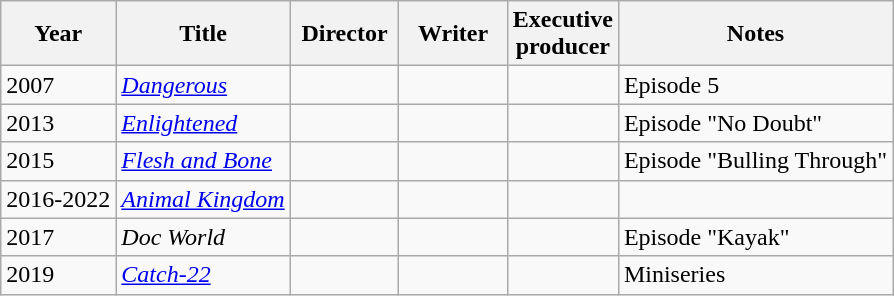<table class="wikitable">
<tr>
<th>Year</th>
<th>Title</th>
<th width=65>Director</th>
<th width=65>Writer</th>
<th width=65>Executive producer</th>
<th>Notes</th>
</tr>
<tr>
<td>2007</td>
<td><em><a href='#'>Dangerous</a></em></td>
<td></td>
<td></td>
<td></td>
<td>Episode 5</td>
</tr>
<tr>
<td>2013</td>
<td><em><a href='#'>Enlightened</a></em></td>
<td></td>
<td></td>
<td></td>
<td>Episode "No Doubt"</td>
</tr>
<tr>
<td>2015</td>
<td><em><a href='#'>Flesh and Bone</a></em></td>
<td></td>
<td></td>
<td></td>
<td>Episode "Bulling Through"</td>
</tr>
<tr>
<td>2016-2022</td>
<td><em><a href='#'>Animal Kingdom</a></em></td>
<td></td>
<td></td>
<td></td>
<td></td>
</tr>
<tr>
<td>2017</td>
<td><em>Doc World</em></td>
<td></td>
<td></td>
<td></td>
<td>Episode "Kayak"</td>
</tr>
<tr>
<td>2019</td>
<td><em><a href='#'>Catch-22</a></em></td>
<td></td>
<td></td>
<td></td>
<td>Miniseries</td>
</tr>
</table>
